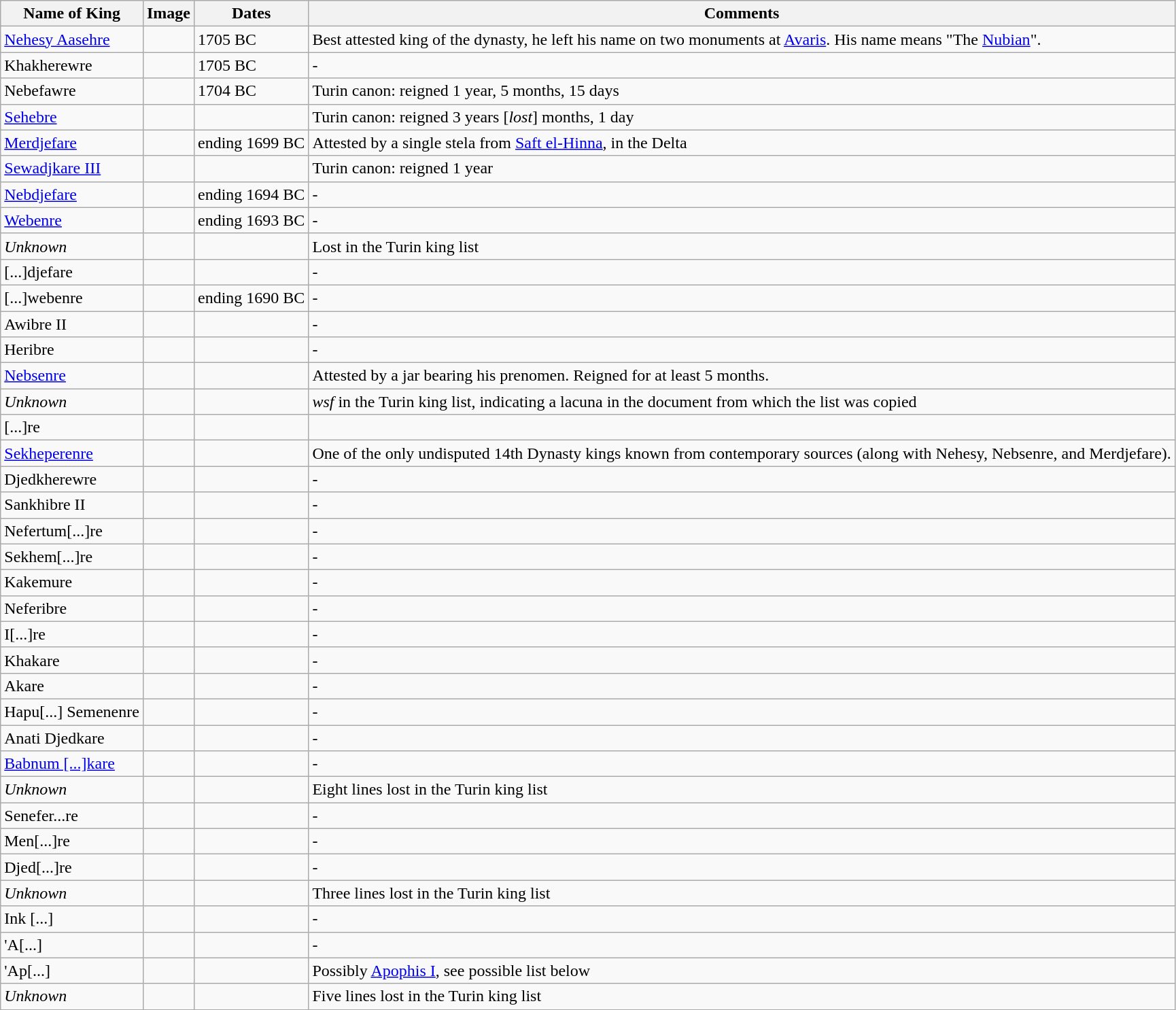<table class="wikitable">
<tr>
<th>Name of King</th>
<th>Image</th>
<th>Dates</th>
<th>Comments</th>
</tr>
<tr>
<td><a href='#'>Nehesy Aasehre</a></td>
<td></td>
<td>1705 BC</td>
<td>Best attested king of the dynasty, he left his name on two monuments at <a href='#'>Avaris</a>. His name means "The <a href='#'>Nubian</a>".</td>
</tr>
<tr>
<td>Khakherewre</td>
<td></td>
<td>1705 BC</td>
<td>-</td>
</tr>
<tr>
<td>Nebefawre</td>
<td></td>
<td>1704 BC</td>
<td>Turin canon: reigned 1 year, 5 months, 15 days</td>
</tr>
<tr>
<td><a href='#'>Sehebre</a></td>
<td></td>
<td></td>
<td>Turin canon: reigned 3 years [<em>lost</em>] months, 1 day</td>
</tr>
<tr>
<td><a href='#'>Merdjefare</a></td>
<td></td>
<td>ending 1699 BC</td>
<td>Attested by a single stela from <a href='#'>Saft el-Hinna</a>, in the Delta</td>
</tr>
<tr>
<td><a href='#'>Sewadjkare III</a></td>
<td></td>
<td></td>
<td>Turin canon: reigned 1 year</td>
</tr>
<tr>
<td><a href='#'>Nebdjefare</a></td>
<td></td>
<td>ending 1694 BC</td>
<td>-</td>
</tr>
<tr>
<td><a href='#'>Webenre</a></td>
<td></td>
<td>ending 1693 BC</td>
<td>-</td>
</tr>
<tr>
<td><em>Unknown</em></td>
<td></td>
<td></td>
<td>Lost in the Turin king list</td>
</tr>
<tr>
<td>[...]djefare</td>
<td></td>
<td></td>
<td>-</td>
</tr>
<tr>
<td>[...]webenre</td>
<td></td>
<td>ending 1690 BC</td>
<td>-</td>
</tr>
<tr>
<td>Awibre II</td>
<td></td>
<td></td>
<td>-</td>
</tr>
<tr>
<td>Heribre</td>
<td></td>
<td></td>
<td>-</td>
</tr>
<tr>
<td><a href='#'>Nebsenre</a></td>
<td></td>
<td></td>
<td>Attested by a jar bearing his prenomen. Reigned for at least 5 months.</td>
</tr>
<tr>
<td><em>Unknown</em></td>
<td></td>
<td></td>
<td><em>wsf</em> in the Turin king list, indicating a lacuna in the document from which the list was copied</td>
</tr>
<tr>
<td>[...]re</td>
<td></td>
<td></td>
<td></td>
</tr>
<tr>
<td><a href='#'>Sekheperenre</a></td>
<td></td>
<td></td>
<td>One of the only undisputed 14th Dynasty kings known from contemporary sources (along with Nehesy, Nebsenre, and Merdjefare).</td>
</tr>
<tr>
<td>Djedkherewre</td>
<td></td>
<td></td>
<td>-</td>
</tr>
<tr>
<td>Sankhibre II</td>
<td></td>
<td></td>
<td>-</td>
</tr>
<tr>
<td>Nefertum[...]re</td>
<td></td>
<td></td>
<td>-</td>
</tr>
<tr>
<td>Sekhem[...]re</td>
<td></td>
<td></td>
<td>-</td>
</tr>
<tr>
<td>Kakemure</td>
<td></td>
<td></td>
<td>-</td>
</tr>
<tr>
<td>Neferibre</td>
<td></td>
<td></td>
<td>-</td>
</tr>
<tr>
<td>I[...]re</td>
<td></td>
<td></td>
<td>-</td>
</tr>
<tr>
<td>Khakare</td>
<td></td>
<td></td>
<td>-</td>
</tr>
<tr>
<td>Akare</td>
<td></td>
<td></td>
<td>-</td>
</tr>
<tr>
<td>Hapu[...] Semenenre</td>
<td></td>
<td></td>
<td>-</td>
</tr>
<tr>
<td>Anati Djedkare</td>
<td></td>
<td></td>
<td>-</td>
</tr>
<tr>
<td><a href='#'>Babnum [...]kare</a></td>
<td></td>
<td></td>
<td>-</td>
</tr>
<tr>
<td><em>Unknown</em></td>
<td></td>
<td></td>
<td>Eight lines lost in the Turin king list</td>
</tr>
<tr>
<td>Senefer...re</td>
<td></td>
<td></td>
<td>-</td>
</tr>
<tr>
<td>Men[...]re</td>
<td></td>
<td></td>
<td>-</td>
</tr>
<tr>
<td>Djed[...]re</td>
<td></td>
<td></td>
<td>-</td>
</tr>
<tr>
<td><em>Unknown</em></td>
<td></td>
<td></td>
<td>Three lines lost in the Turin king list</td>
</tr>
<tr>
<td>Ink [...]</td>
<td></td>
<td></td>
<td>-</td>
</tr>
<tr>
<td>'A[...]</td>
<td></td>
<td></td>
<td>-</td>
</tr>
<tr>
<td>'Ap[...]</td>
<td></td>
<td></td>
<td>Possibly <a href='#'>Apophis I</a>, see possible list below</td>
</tr>
<tr>
<td><em>Unknown</em></td>
<td></td>
<td></td>
<td>Five lines lost in the Turin king list</td>
</tr>
</table>
